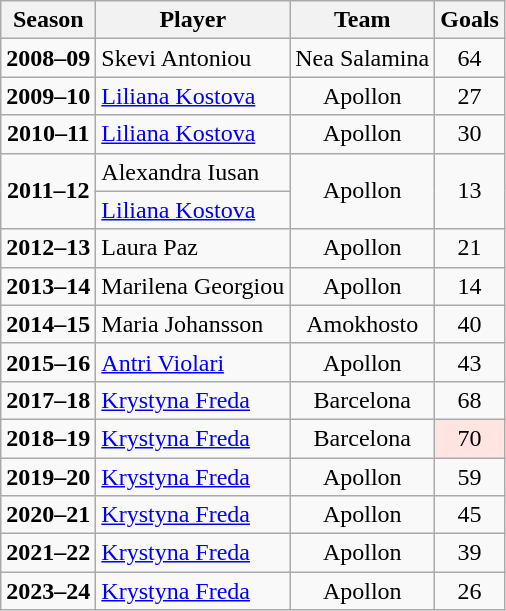<table class=wikitable style="text-align:center;">
<tr>
<th>Season</th>
<th>Player</th>
<th>Team</th>
<th>Goals</th>
</tr>
<tr>
<td><strong>2008–09</strong></td>
<td align=left> Skevi Antoniou</td>
<td>Nea Salamina</td>
<td>64</td>
</tr>
<tr>
<td><strong>2009–10</strong></td>
<td align=left> <a href='#'>Liliana Kostova</a></td>
<td>Apollon</td>
<td>27</td>
</tr>
<tr>
<td><strong>2010–11</strong></td>
<td align=left> <a href='#'>Liliana Kostova</a></td>
<td>Apollon</td>
<td>30</td>
</tr>
<tr>
<td rowspan=2><strong>2011–12</strong></td>
<td align=left> Alexandra Iusan</td>
<td rowspan="2">Apollon</td>
<td rowspan=2>13</td>
</tr>
<tr>
<td align=left> <a href='#'>Liliana Kostova</a></td>
</tr>
<tr>
<td><strong>2012–13</strong></td>
<td align=left> Laura Paz</td>
<td>Apollon</td>
<td>21</td>
</tr>
<tr>
<td><strong>2013–14</strong></td>
<td align=left> Marilena Georgiou</td>
<td>Apollon</td>
<td>14</td>
</tr>
<tr>
<td><strong>2014–15</strong></td>
<td align=left> Maria Johansson</td>
<td>Amokhosto</td>
<td>40</td>
</tr>
<tr>
<td><strong>2015–16</strong></td>
<td align=left> <a href='#'>Antri Violari</a></td>
<td>Apollon</td>
<td>43</td>
</tr>
<tr>
<td><strong>2017–18</strong></td>
<td align=left> <a href='#'>Krystyna Freda</a></td>
<td>Barcelona</td>
<td>68</td>
</tr>
<tr>
<td><strong>2018–19</strong></td>
<td align=left> <a href='#'>Krystyna Freda</a></td>
<td>Barcelona</td>
<td bgcolor=mistyrose>70</td>
</tr>
<tr>
<td><strong>2019–20</strong></td>
<td align=left> <a href='#'>Krystyna Freda</a></td>
<td>Apollon</td>
<td>59</td>
</tr>
<tr>
<td><strong>2020–21</strong></td>
<td align=left> <a href='#'>Krystyna Freda</a></td>
<td>Apollon</td>
<td>45</td>
</tr>
<tr>
<td><strong>2021–22</strong></td>
<td align=left> <a href='#'>Krystyna Freda</a></td>
<td>Apollon</td>
<td>39</td>
</tr>
<tr>
<td><strong>2023–24</strong></td>
<td align=left> <a href='#'>Krystyna Freda</a></td>
<td>Apollon</td>
<td>26</td>
</tr>
</table>
